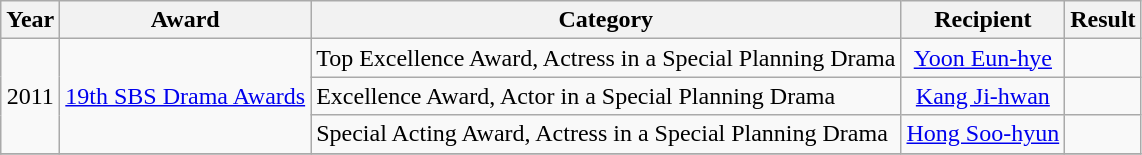<table class="wikitable">
<tr>
<th>Year</th>
<th>Award</th>
<th>Category</th>
<th>Recipient</th>
<th>Result</th>
</tr>
<tr>
<td rowspan="3" style="text-align:center;">2011</td>
<td rowspan="3"><a href='#'>19th SBS Drama Awards</a></td>
<td>Top Excellence Award, Actress in a Special Planning Drama</td>
<td style="text-align:center;"><a href='#'>Yoon Eun-hye</a></td>
<td></td>
</tr>
<tr>
<td>Excellence Award, Actor in a Special Planning Drama</td>
<td style="text-align:center;"><a href='#'>Kang Ji-hwan</a></td>
<td></td>
</tr>
<tr>
<td>Special Acting Award, Actress in a Special Planning Drama</td>
<td style="text-align:center;"><a href='#'>Hong Soo-hyun</a></td>
<td></td>
</tr>
<tr>
</tr>
</table>
